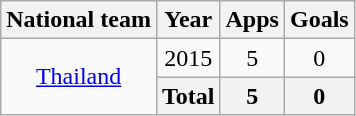<table class="wikitable" style="text-align:center">
<tr>
<th>National team</th>
<th>Year</th>
<th>Apps</th>
<th>Goals</th>
</tr>
<tr>
<td rowspan="4" valign="center"><a href='#'>Thailand</a></td>
<td>2015</td>
<td>5</td>
<td>0</td>
</tr>
<tr>
<th>Total</th>
<th>5</th>
<th>0</th>
</tr>
</table>
